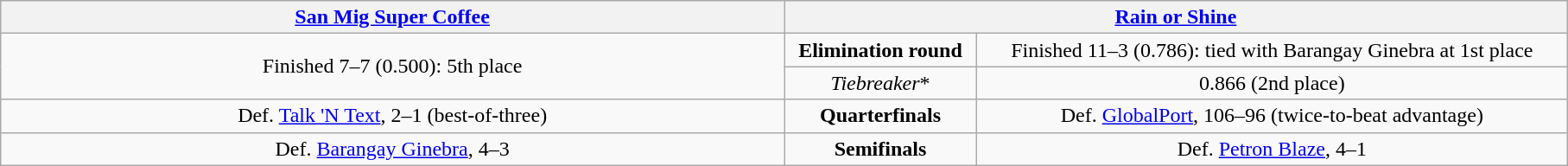<table class=wikitable style="text-align:center">
<tr>
<th colspan=2 width=45%><a href='#'>San Mig Super Coffee</a></th>
<th colspan=2 width=45%><a href='#'>Rain or Shine</a></th>
</tr>
<tr>
<td rowspan=2>Finished 7–7 (0.500): 5th place</td>
<td colspan=2><strong>Elimination round</strong></td>
<td>Finished 11–3 (0.786): tied with Barangay Ginebra at 1st place</td>
</tr>
<tr>
<td colspan=2><em>Tiebreaker</em>*</td>
<td>0.866 (2nd place)</td>
</tr>
<tr>
<td>Def. <a href='#'>Talk 'N Text</a>, 2–1 (best-of-three)</td>
<td colspan=2><strong>Quarterfinals</strong></td>
<td>Def. <a href='#'>GlobalPort</a>, 106–96 (twice-to-beat advantage)</td>
</tr>
<tr>
<td>Def. <a href='#'>Barangay Ginebra</a>, 4–3</td>
<td colspan=2><strong>Semifinals</strong></td>
<td>Def. <a href='#'>Petron Blaze</a>, 4–1</td>
</tr>
</table>
